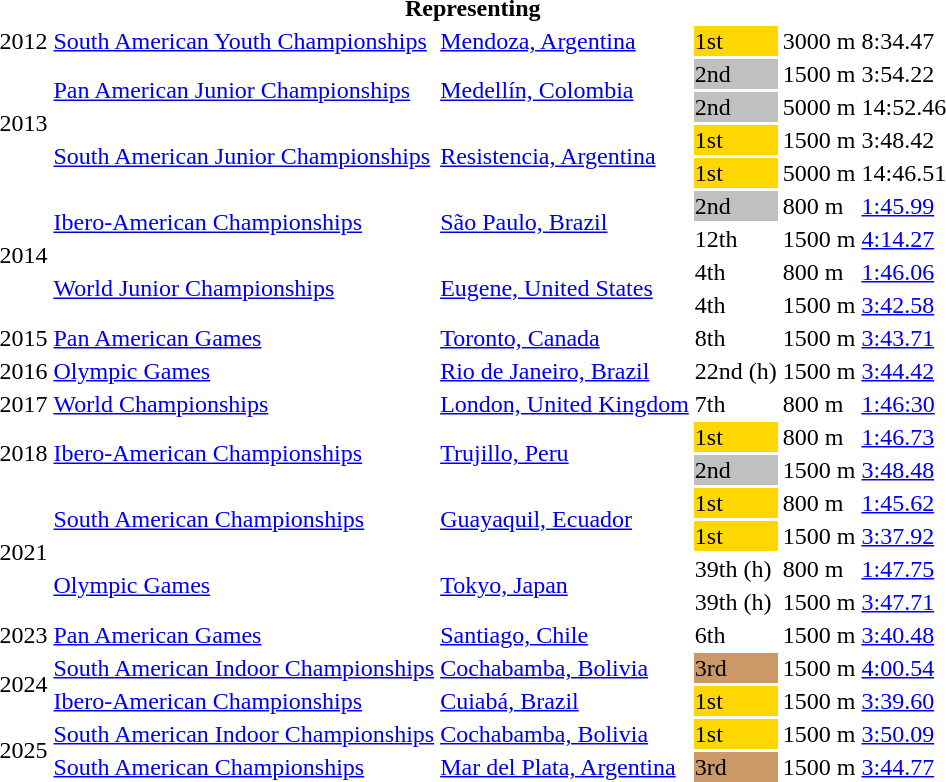<table>
<tr>
<th colspan="6">Representing </th>
</tr>
<tr>
<td>2012</td>
<td><a href='#'>South American Youth Championships</a></td>
<td><a href='#'>Mendoza, Argentina</a></td>
<td bgcolor=gold>1st</td>
<td>3000 m</td>
<td>8:34.47</td>
</tr>
<tr>
<td rowspan=4>2013</td>
<td rowspan=2><a href='#'>Pan American Junior Championships</a></td>
<td rowspan=2><a href='#'>Medellín, Colombia</a></td>
<td bgcolor=silver>2nd</td>
<td>1500 m</td>
<td>3:54.22</td>
</tr>
<tr>
<td bgcolor=silver>2nd</td>
<td>5000 m</td>
<td>14:52.46</td>
</tr>
<tr>
<td rowspan=2><a href='#'>South American Junior Championships</a></td>
<td rowspan=2><a href='#'>Resistencia, Argentina</a></td>
<td bgcolor=gold>1st</td>
<td>1500 m</td>
<td>3:48.42</td>
</tr>
<tr>
<td bgcolor=gold>1st</td>
<td>5000 m</td>
<td>14:46.51</td>
</tr>
<tr>
<td rowspan=4>2014</td>
<td rowspan=2><a href='#'>Ibero-American Championships</a></td>
<td rowspan=2><a href='#'>São Paulo, Brazil</a></td>
<td style="background:silver;">2nd</td>
<td>800 m</td>
<td><a href='#'>1:45.99</a></td>
</tr>
<tr>
<td>12th</td>
<td>1500 m</td>
<td><a href='#'>4:14.27</a></td>
</tr>
<tr>
<td rowspan=2><a href='#'>World Junior Championships</a></td>
<td rowspan=2><a href='#'>Eugene, United States</a></td>
<td>4th</td>
<td>800 m</td>
<td><a href='#'>1:46.06</a></td>
</tr>
<tr>
<td>4th</td>
<td>1500 m</td>
<td><a href='#'>3:42.58</a></td>
</tr>
<tr>
<td>2015</td>
<td><a href='#'>Pan American Games</a></td>
<td><a href='#'>Toronto, Canada</a></td>
<td>8th</td>
<td>1500 m</td>
<td><a href='#'>3:43.71</a></td>
</tr>
<tr>
<td>2016</td>
<td><a href='#'>Olympic Games</a></td>
<td><a href='#'>Rio de Janeiro, Brazil</a></td>
<td>22nd (h)</td>
<td>1500 m</td>
<td><a href='#'>3:44.42</a></td>
</tr>
<tr>
<td>2017</td>
<td><a href='#'>World Championships</a></td>
<td><a href='#'>London, United Kingdom</a></td>
<td>7th</td>
<td>800 m</td>
<td><a href='#'>1:46:30</a></td>
</tr>
<tr>
<td rowspan=2>2018</td>
<td rowspan=2><a href='#'>Ibero-American Championships</a></td>
<td rowspan=2><a href='#'>Trujillo, Peru</a></td>
<td bgcolor=gold>1st</td>
<td>800 m</td>
<td><a href='#'>1:46.73</a></td>
</tr>
<tr>
<td bgcolor=silver>2nd</td>
<td>1500 m</td>
<td><a href='#'>3:48.48</a></td>
</tr>
<tr>
<td rowspan=4>2021</td>
<td rowspan=2><a href='#'>South American Championships</a></td>
<td rowspan=2><a href='#'>Guayaquil, Ecuador</a></td>
<td bgcolor=gold>1st</td>
<td>800 m</td>
<td><a href='#'>1:45.62</a></td>
</tr>
<tr>
<td bgcolor=gold>1st</td>
<td>1500 m</td>
<td><a href='#'>3:37.92</a></td>
</tr>
<tr>
<td rowspan=2><a href='#'>Olympic Games</a></td>
<td rowspan=2><a href='#'>Tokyo, Japan</a></td>
<td>39th (h)</td>
<td>800 m</td>
<td><a href='#'>1:47.75</a></td>
</tr>
<tr>
<td>39th (h)</td>
<td>1500 m</td>
<td><a href='#'>3:47.71</a></td>
</tr>
<tr>
<td>2023</td>
<td><a href='#'>Pan American Games</a></td>
<td><a href='#'>Santiago, Chile</a></td>
<td>6th</td>
<td>1500 m</td>
<td><a href='#'>3:40.48</a></td>
</tr>
<tr>
<td rowspan=2>2024</td>
<td><a href='#'>South American Indoor Championships</a></td>
<td><a href='#'>Cochabamba, Bolivia</a></td>
<td bgcolor=cc9966>3rd</td>
<td>1500 m</td>
<td><a href='#'>4:00.54</a></td>
</tr>
<tr>
<td><a href='#'>Ibero-American Championships</a></td>
<td><a href='#'>Cuiabá, Brazil</a></td>
<td bgcolor=gold>1st</td>
<td>1500 m</td>
<td><a href='#'>3:39.60</a></td>
</tr>
<tr>
<td rowspan=2>2025</td>
<td><a href='#'>South American Indoor Championships</a></td>
<td><a href='#'>Cochabamba, Bolivia</a></td>
<td bgcolor=gold>1st</td>
<td>1500 m</td>
<td><a href='#'>3:50.09</a></td>
</tr>
<tr>
<td><a href='#'>South American Championships</a></td>
<td><a href='#'>Mar del Plata, Argentina</a></td>
<td bgcolor=cc9966>3rd</td>
<td>1500 m</td>
<td><a href='#'>3:44.77</a></td>
</tr>
</table>
